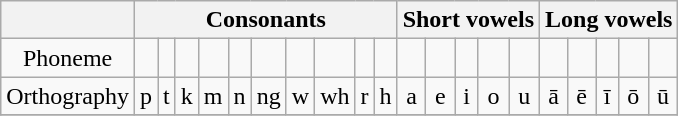<table class="wikitable" style="text-align:center;">
<tr>
<th></th>
<th colspan="10">Consonants</th>
<th colspan="5">Short vowels</th>
<th colspan="5">Long vowels</th>
</tr>
<tr>
<td>Phoneme</td>
<td></td>
<td></td>
<td></td>
<td></td>
<td></td>
<td></td>
<td></td>
<td></td>
<td></td>
<td></td>
<td></td>
<td></td>
<td></td>
<td></td>
<td></td>
<td></td>
<td></td>
<td></td>
<td></td>
<td></td>
</tr>
<tr>
<td>Orthography</td>
<td>p</td>
<td>t</td>
<td>k</td>
<td>m</td>
<td>n</td>
<td>ng</td>
<td>w</td>
<td>wh</td>
<td>r</td>
<td>h</td>
<td>a</td>
<td>e</td>
<td>i</td>
<td>o</td>
<td>u</td>
<td>ā</td>
<td>ē</td>
<td>ī</td>
<td>ō</td>
<td>ū</td>
</tr>
<tr>
</tr>
</table>
